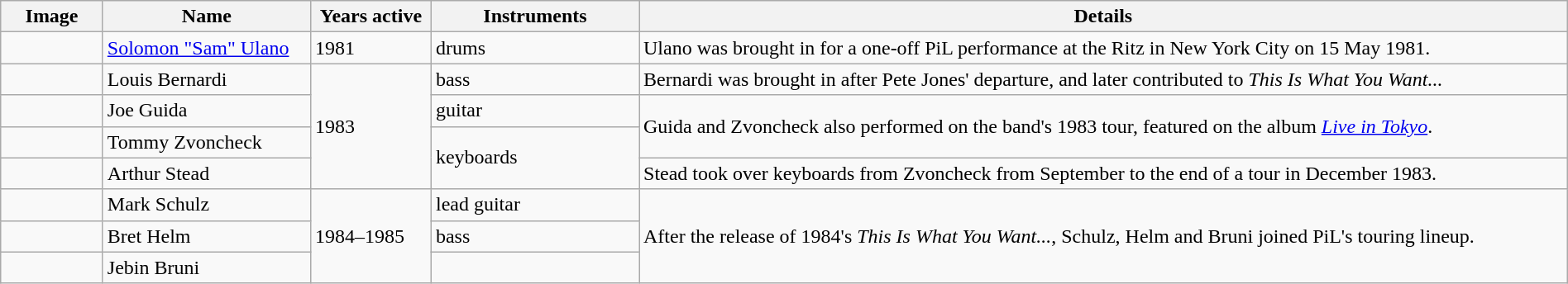<table class="wikitable" border="1" width=100%>
<tr>
<th width="75">Image</th>
<th width="160">Name</th>
<th width="90">Years active</th>
<th width="160">Instruments</th>
<th>Details</th>
</tr>
<tr>
<td></td>
<td><a href='#'>Solomon "Sam" Ulano</a></td>
<td>1981 </td>
<td>drums</td>
<td>Ulano was brought in for a one-off PiL performance at the Ritz in New York City on 15 May 1981.</td>
</tr>
<tr>
<td></td>
<td>Louis Bernardi</td>
<td rowspan="4">1983</td>
<td>bass</td>
<td>Bernardi was brought in after Pete Jones' departure, and later contributed to <em>This Is What You Want...</em></td>
</tr>
<tr>
<td></td>
<td>Joe Guida</td>
<td>guitar</td>
<td rowspan="2">Guida and Zvoncheck also performed on the band's 1983 tour, featured on the album <em><a href='#'>Live in Tokyo</a></em>.</td>
</tr>
<tr>
<td></td>
<td>Tommy Zvoncheck</td>
<td rowspan="2">keyboards</td>
</tr>
<tr>
<td></td>
<td>Arthur Stead</td>
<td>Stead took over keyboards from Zvoncheck from September to the end of a tour in December 1983.</td>
</tr>
<tr>
<td></td>
<td>Mark Schulz</td>
<td rowspan="3">1984–1985</td>
<td>lead guitar</td>
<td rowspan="3">After the release of 1984's <em>This Is What You Want...</em>, Schulz, Helm and Bruni joined PiL's touring lineup.</td>
</tr>
<tr>
<td></td>
<td>Bret Helm</td>
<td>bass</td>
</tr>
<tr>
<td></td>
<td>Jebin Bruni</td>
<td></td>
</tr>
</table>
